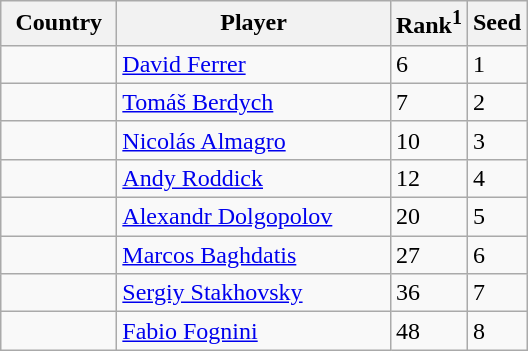<table class=wikitable>
<tr>
<th width="70">Country</th>
<th width="175">Player</th>
<th>Rank<sup>1</sup></th>
<th>Seed</th>
</tr>
<tr>
<td></td>
<td><a href='#'>David Ferrer</a></td>
<td>6</td>
<td>1</td>
</tr>
<tr>
<td></td>
<td><a href='#'>Tomáš Berdych</a></td>
<td>7</td>
<td>2</td>
</tr>
<tr>
<td></td>
<td><a href='#'>Nicolás Almagro</a></td>
<td>10</td>
<td>3</td>
</tr>
<tr>
<td></td>
<td><a href='#'>Andy Roddick</a></td>
<td>12</td>
<td>4</td>
</tr>
<tr>
<td></td>
<td><a href='#'>Alexandr Dolgopolov</a></td>
<td>20</td>
<td>5</td>
</tr>
<tr>
<td></td>
<td><a href='#'>Marcos Baghdatis</a></td>
<td>27</td>
<td>6</td>
</tr>
<tr>
<td></td>
<td><a href='#'>Sergiy Stakhovsky</a></td>
<td>36</td>
<td>7</td>
</tr>
<tr>
<td></td>
<td><a href='#'>Fabio Fognini</a></td>
<td>48</td>
<td>8</td>
</tr>
</table>
